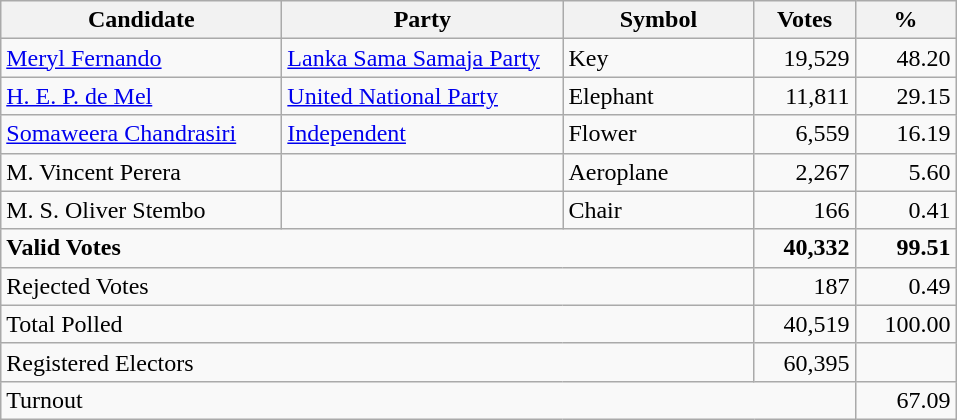<table class="wikitable" border="1" style="text-align:right;">
<tr>
<th align=left width="180">Candidate</th>
<th align=left width="180">Party</th>
<th align=left width="120">Symbol</th>
<th align=left width="60">Votes</th>
<th align=left width="60">%</th>
</tr>
<tr>
<td align=left><a href='#'>Meryl Fernando</a></td>
<td align=left><a href='#'>Lanka Sama Samaja Party</a></td>
<td align=left>Key</td>
<td>19,529</td>
<td>48.20</td>
</tr>
<tr>
<td align=left><a href='#'>H. E. P. de Mel</a></td>
<td align=left><a href='#'>United National Party</a></td>
<td align=left>Elephant</td>
<td>11,811</td>
<td>29.15</td>
</tr>
<tr>
<td align=left><a href='#'>Somaweera Chandrasiri</a></td>
<td align=left><a href='#'>Independent</a></td>
<td align=left>Flower</td>
<td>6,559</td>
<td>16.19</td>
</tr>
<tr>
<td align=left>M. Vincent Perera</td>
<td></td>
<td align=left>Aeroplane</td>
<td>2,267</td>
<td>5.60</td>
</tr>
<tr>
<td align=left>M. S. Oliver Stembo</td>
<td></td>
<td align=left>Chair</td>
<td>166</td>
<td>0.41</td>
</tr>
<tr>
<td align=left colspan=3><strong>Valid Votes</strong></td>
<td><strong>40,332</strong></td>
<td><strong>99.51</strong></td>
</tr>
<tr>
<td align=left colspan=3>Rejected Votes</td>
<td>187</td>
<td>0.49</td>
</tr>
<tr>
<td align=left colspan=3>Total Polled</td>
<td>40,519</td>
<td>100.00</td>
</tr>
<tr>
<td align=left colspan=3>Registered Electors</td>
<td>60,395</td>
<td></td>
</tr>
<tr>
<td align=left colspan=4>Turnout</td>
<td>67.09</td>
</tr>
</table>
